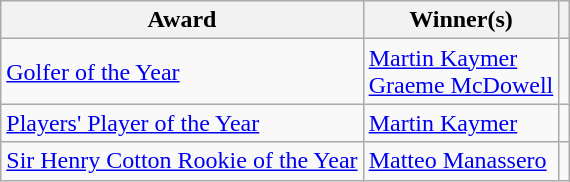<table class="wikitable">
<tr>
<th>Award</th>
<th>Winner(s)</th>
<th></th>
</tr>
<tr>
<td><a href='#'>Golfer of the Year</a></td>
<td> <a href='#'>Martin Kaymer</a><br> <a href='#'>Graeme McDowell</a></td>
<td></td>
</tr>
<tr>
<td><a href='#'>Players' Player of the Year</a></td>
<td> <a href='#'>Martin Kaymer</a></td>
<td></td>
</tr>
<tr>
<td><a href='#'>Sir Henry Cotton Rookie of the Year</a></td>
<td> <a href='#'>Matteo Manassero</a></td>
<td></td>
</tr>
</table>
